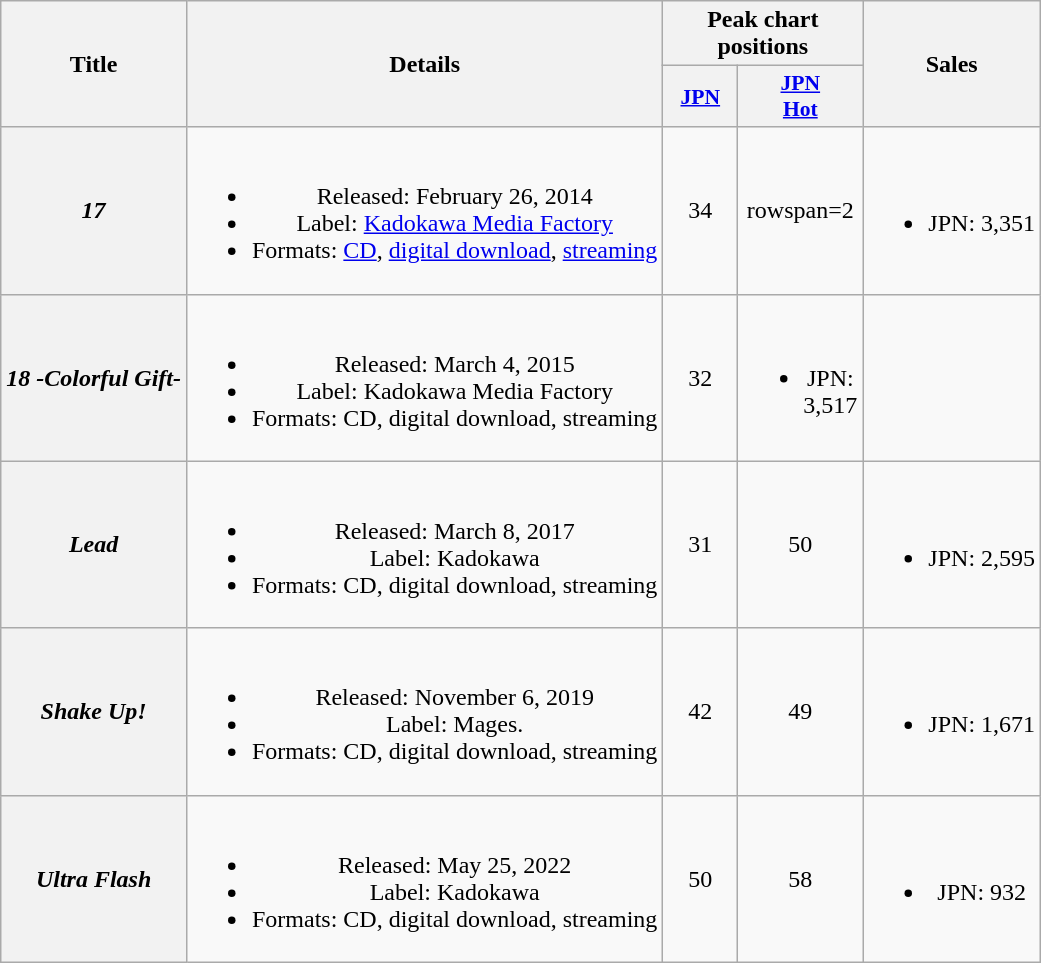<table class="wikitable plainrowheaders" style="text-align:center;">
<tr>
<th scope="col" rowspan="2">Title</th>
<th scope="col" rowspan="2">Details</th>
<th scope="col" colspan="2">Peak chart positions</th>
<th scope="col" rowspan="2">Sales</th>
</tr>
<tr>
<th scope="col" style="width:3em;font-size:90%;"><a href='#'>JPN</a><br></th>
<th scope="col" style="width:3em;font-size:90%;"><a href='#'>JPN<br>Hot</a><br></th>
</tr>
<tr>
<th scope="row"><em>17</em></th>
<td><br><ul><li>Released: February 26, 2014</li><li>Label: <a href='#'>Kadokawa Media Factory</a></li><li>Formats: <a href='#'>CD</a>, <a href='#'>digital download</a>, <a href='#'>streaming</a></li></ul></td>
<td>34</td>
<td>rowspan=2 </td>
<td><br><ul><li>JPN: 3,351</li></ul></td>
</tr>
<tr>
<th scope="row"><em>18 -Colorful Gift-</em></th>
<td><br><ul><li>Released: March 4, 2015</li><li>Label: Kadokawa Media Factory</li><li>Formats: CD, digital download, streaming</li></ul></td>
<td>32</td>
<td><br><ul><li>JPN: 3,517</li></ul></td>
</tr>
<tr>
<th scope="row"><em>Lead</em></th>
<td><br><ul><li>Released: March 8, 2017</li><li>Label: Kadokawa</li><li>Formats: CD, digital download, streaming</li></ul></td>
<td>31</td>
<td>50</td>
<td><br><ul><li>JPN: 2,595</li></ul></td>
</tr>
<tr>
<th scope="row"><em>Shake Up!</em></th>
<td><br><ul><li>Released: November 6, 2019</li><li>Label: Mages.</li><li>Formats: CD, digital download, streaming</li></ul></td>
<td>42</td>
<td>49</td>
<td><br><ul><li>JPN: 1,671</li></ul></td>
</tr>
<tr>
<th scope="row"><em>Ultra Flash</em></th>
<td><br><ul><li>Released: May 25, 2022</li><li>Label: Kadokawa</li><li>Formats: CD, digital download, streaming</li></ul></td>
<td>50</td>
<td>58</td>
<td><br><ul><li>JPN: 932</li></ul></td>
</tr>
</table>
